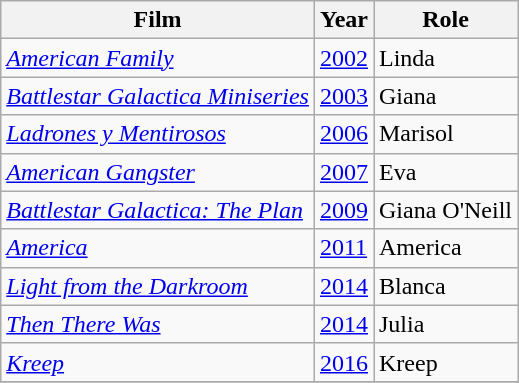<table class="wikitable">
<tr>
<th>Film</th>
<th>Year</th>
<th>Role</th>
</tr>
<tr>
<td><em><a href='#'>American Family</a></em></td>
<td><a href='#'>2002</a></td>
<td>Linda</td>
</tr>
<tr>
<td><em><a href='#'>Battlestar Galactica Miniseries</a></em></td>
<td><a href='#'>2003</a></td>
<td>Giana</td>
</tr>
<tr>
<td><em><a href='#'>Ladrones y Mentirosos</a></em></td>
<td><a href='#'>2006</a></td>
<td>Marisol</td>
</tr>
<tr>
<td><em><a href='#'>American Gangster</a></em></td>
<td><a href='#'>2007</a></td>
<td>Eva</td>
</tr>
<tr>
<td><em><a href='#'>Battlestar Galactica: The Plan</a></em></td>
<td><a href='#'>2009</a></td>
<td>Giana O'Neill</td>
</tr>
<tr>
<td><em><a href='#'>America</a></em></td>
<td><a href='#'>2011</a></td>
<td>America</td>
</tr>
<tr>
<td><em><a href='#'>Light from the Darkroom</a></em></td>
<td><a href='#'>2014</a></td>
<td>Blanca</td>
</tr>
<tr>
<td><em><a href='#'>Then There Was</a></em></td>
<td><a href='#'>2014</a></td>
<td>Julia</td>
</tr>
<tr>
<td><em><a href='#'>Kreep</a></em></td>
<td><a href='#'>2016</a></td>
<td>Kreep</td>
</tr>
<tr>
</tr>
</table>
